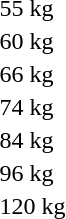<table>
<tr>
<td rowspan=2>55 kg</td>
<td rowspan=2></td>
<td rowspan=2></td>
<td></td>
</tr>
<tr>
<td></td>
</tr>
<tr>
<td rowspan=2>60 kg</td>
<td rowspan=2></td>
<td rowspan=2></td>
<td></td>
</tr>
<tr>
<td></td>
</tr>
<tr>
<td rowspan=2>66 kg</td>
<td rowspan=2></td>
<td rowspan=2></td>
<td></td>
</tr>
<tr>
<td></td>
</tr>
<tr>
<td rowspan=2>74 kg</td>
<td rowspan=2></td>
<td rowspan=2></td>
<td></td>
</tr>
<tr>
<td></td>
</tr>
<tr>
<td rowspan=2>84 kg</td>
<td rowspan=2></td>
<td rowspan=2></td>
<td></td>
</tr>
<tr>
<td></td>
</tr>
<tr>
<td rowspan=2>96 kg</td>
<td rowspan=2></td>
<td rowspan=2></td>
<td></td>
</tr>
<tr>
<td></td>
</tr>
<tr>
<td rowspan=2>120 kg</td>
<td rowspan=2></td>
<td rowspan=2></td>
<td></td>
</tr>
<tr>
<td></td>
</tr>
</table>
